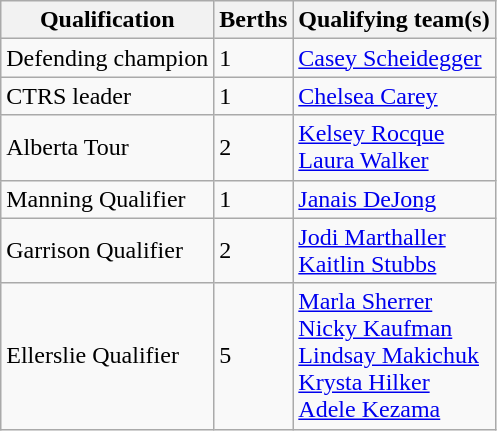<table class="wikitable" border="1">
<tr>
<th>Qualification</th>
<th>Berths</th>
<th>Qualifying team(s)</th>
</tr>
<tr>
<td>Defending champion</td>
<td>1</td>
<td><a href='#'>Casey Scheidegger</a></td>
</tr>
<tr>
<td>CTRS leader</td>
<td>1</td>
<td><a href='#'>Chelsea Carey</a></td>
</tr>
<tr>
<td>Alberta Tour</td>
<td>2</td>
<td><a href='#'>Kelsey Rocque</a> <br> <a href='#'>Laura Walker</a></td>
</tr>
<tr>
<td>Manning Qualifier</td>
<td>1</td>
<td><a href='#'>Janais DeJong</a></td>
</tr>
<tr>
<td>Garrison Qualifier</td>
<td>2</td>
<td><a href='#'>Jodi Marthaller</a>  <br> <a href='#'>Kaitlin Stubbs</a></td>
</tr>
<tr>
<td>Ellerslie Qualifier</td>
<td>5</td>
<td><a href='#'>Marla Sherrer</a> <br> <a href='#'>Nicky Kaufman</a> <br> <a href='#'>Lindsay Makichuk</a> <br> <a href='#'>Krysta Hilker</a> <br> <a href='#'>Adele Kezama</a></td>
</tr>
</table>
